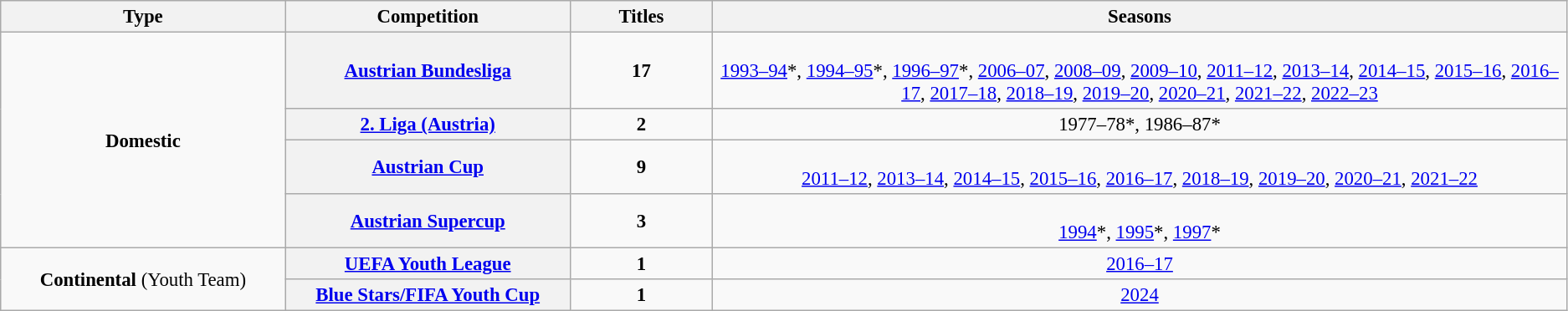<table class="wikitable plainrowheaders" style="font-size:95%; text-align:center;">
<tr>
<th style="width: 10%;">Type</th>
<th style="width: 10%;">Competition</th>
<th style="width: 5%;">Titles</th>
<th style="width: 30%;">Seasons</th>
</tr>
<tr>
<td rowspan="4"><strong>Domestic</strong></td>
<th scope=col><a href='#'>Austrian Bundesliga</a></th>
<td><strong>17</strong></td>
<td><br><a href='#'>1993–94</a>*, 
<a href='#'>1994–95</a>*, 
<a href='#'>1996–97</a>*, 
<a href='#'>2006–07</a>, 
<a href='#'>2008–09</a>, 
<a href='#'>2009–10</a>, 
<a href='#'>2011–12</a>, 
<a href='#'>2013–14</a>, 
<a href='#'>2014–15</a>, 
<a href='#'>2015–16</a>, 
<a href='#'>2016–17</a>, 
<a href='#'>2017–18</a>, 
<a href='#'>2018–19</a>, 
<a href='#'>2019–20</a>, 
<a href='#'>2020–21</a>, 
<a href='#'>2021–22</a>, 
<a href='#'>2022–23</a></td>
</tr>
<tr>
<th scope="col"><strong><a href='#'>2. Liga (Austria)</a></strong></th>
<td><strong>2</strong></td>
<td>1977–78*, 1986–87*</td>
</tr>
<tr>
<th scope=col><strong><a href='#'>Austrian Cup</a></strong></th>
<td><strong>9</strong></td>
<td><br><a href='#'>2011–12</a>, <a href='#'>2013–14</a>, <a href='#'>2014–15</a>, <a href='#'>2015–16</a>, <a href='#'>2016–17</a>, <a href='#'>2018–19</a>, <a href='#'>2019–20</a>, <a href='#'>2020–21</a>, <a href='#'>2021–22</a></td>
</tr>
<tr>
<th scope=col><strong><a href='#'>Austrian Supercup</a></strong></th>
<td><strong>3</strong></td>
<td><br><a href='#'>1994</a>*, 
<a href='#'>1995</a>*, 
<a href='#'>1997</a>*</td>
</tr>
<tr>
<td rowspan="2"><strong>Continental</strong> (Youth Team)</td>
<th><a href='#'>UEFA Youth League</a></th>
<td><strong>1</strong></td>
<td><a href='#'>2016–17</a></td>
</tr>
<tr>
<th><a href='#'>Blue Stars/FIFA Youth Cup</a></th>
<td><strong>1</strong></td>
<td><a href='#'>2024</a></td>
</tr>
</table>
